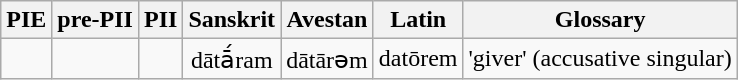<table class="wikitable" style="text-align: center;">
<tr>
<th>PIE</th>
<th>pre-PII</th>
<th>PII</th>
<th>Sanskrit</th>
<th>Avestan</th>
<th>Latin</th>
<th>Glossary</th>
</tr>
<tr>
<td></td>
<td></td>
<td></td>
<td>dātā́ram</td>
<td>dātārəm</td>
<td>datōrem</td>
<td>'giver' (accusative singular)</td>
</tr>
</table>
